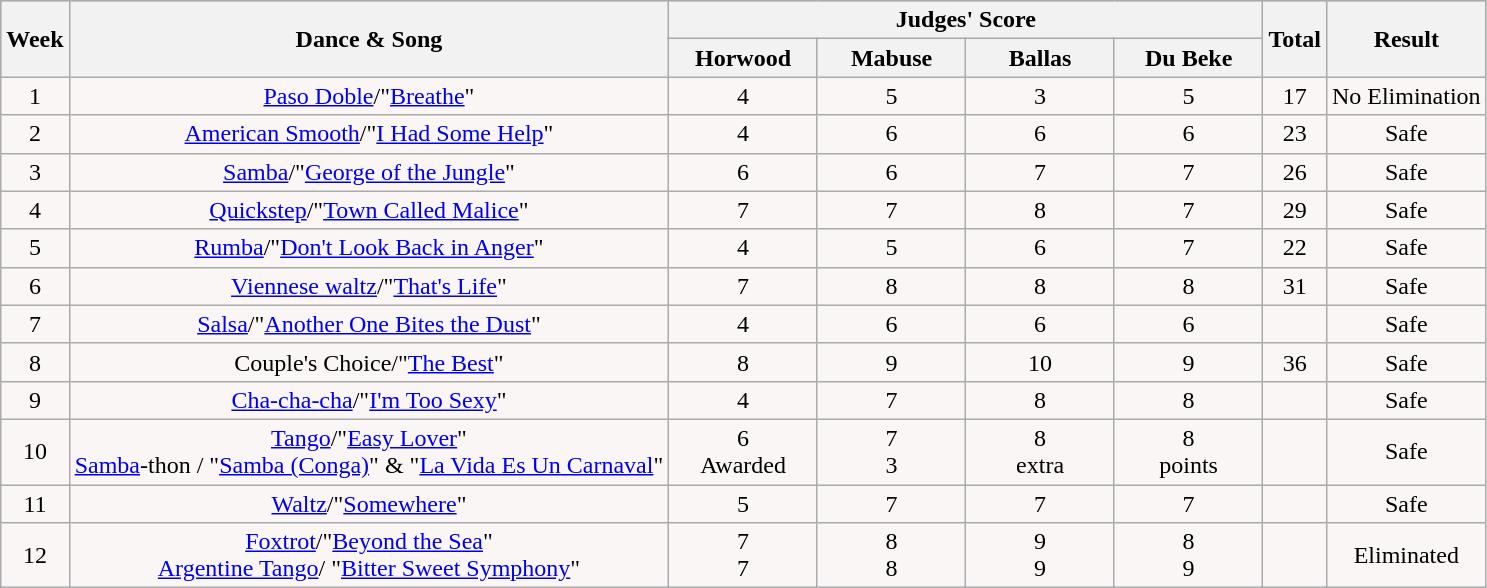<table class="wikitable collapsible">
<tr style="text-align:center; background:#ccc;">
<th rowspan=2>Week</th>
<th rowspan=2>Dance & Song</th>
<th colspan=4>Judges' Score</th>
<th rowspan=2>Total</th>
<th rowspan=2>Result</th>
</tr>
<tr>
<th style="width:10%;">Horwood</th>
<th style="width:10%;">Mabuse</th>
<th style="width:10%;">Ballas</th>
<th style="width:10%;">Du Beke</th>
</tr>
<tr style="text-align:center; background:#faf6f6;">
<td>1</td>
<td><a href='#'>Paso Doble</a>/"<a href='#'>Breathe</a>"</td>
<td>4</td>
<td>5</td>
<td>3</td>
<td>5</td>
<td>17</td>
<td>No Elimination</td>
</tr>
<tr style="text-align:center; background:#faf6f6;">
<td>2</td>
<td><a href='#'>American Smooth</a>/"<a href='#'>I Had Some Help</a>"</td>
<td>4</td>
<td>6</td>
<td>6</td>
<td>6</td>
<td>23</td>
<td>Safe</td>
</tr>
<tr style="text-align:center; background:#faf6f6;">
<td>3</td>
<td><a href='#'>Samba</a>/"<a href='#'>George of the Jungle</a>"</td>
<td>6</td>
<td>6</td>
<td>7</td>
<td>7</td>
<td>26</td>
<td>Safe</td>
</tr>
<tr style="text-align:center; background:#faf6f6;">
<td>4</td>
<td><a href='#'>Quickstep</a>/"<a href='#'>Town Called Malice</a>"</td>
<td>7</td>
<td>7</td>
<td>8</td>
<td>7</td>
<td>29</td>
<td>Safe</td>
</tr>
<tr style="text-align:center; background:#faf6f6;">
<td>5</td>
<td><a href='#'>Rumba</a>/"<a href='#'>Don't Look Back in Anger</a>"</td>
<td>4</td>
<td>5</td>
<td>6</td>
<td>7</td>
<td>22</td>
<td>Safe</td>
</tr>
<tr style="text-align:center; background:#faf6f6;">
<td>6</td>
<td><a href='#'>Viennese waltz</a>/"<a href='#'>That's Life</a>"</td>
<td>7</td>
<td>8</td>
<td>8</td>
<td>8</td>
<td>31</td>
<td>Safe</td>
</tr>
<tr style="text-align:center; background:#faf6f6;">
<td>7</td>
<td><a href='#'>Salsa</a>/"<a href='#'>Another One Bites the Dust</a>"</td>
<td>4</td>
<td>6</td>
<td>6</td>
<td>6</td>
<td></td>
<td>Safe</td>
</tr>
<tr style="text-align:center; background:#faf6f6;">
<td>8</td>
<td>Couple's Choice/"<a href='#'>The Best</a>"</td>
<td>8</td>
<td>9</td>
<td>10</td>
<td>9</td>
<td>36</td>
<td>Safe</td>
</tr>
<tr style="text-align:center; background:#faf6f6;">
<td>9</td>
<td><a href='#'>Cha-cha-cha</a>/"<a href='#'>I'm Too Sexy</a>"</td>
<td>4</td>
<td>7</td>
<td>8</td>
<td>8</td>
<td></td>
<td>Safe</td>
</tr>
<tr style="text-align:center; background:#faf6f6;">
<td>10</td>
<td><a href='#'>Tango</a>/"<a href='#'>Easy Lover</a>"<br><a href='#'>Samba</a>-thon / "<a href='#'>Samba (Conga)</a>" & "<a href='#'>La Vida Es Un Carnaval</a>"</td>
<td>6<br>Awarded</td>
<td>7<br>3</td>
<td>8<br>extra</td>
<td>8<br>points</td>
<td><br></td>
<td>Safe</td>
</tr>
<tr style="text-align:center; background:#faf6f6;">
<td>11</td>
<td><a href='#'>Waltz</a>/"<a href='#'>Somewhere</a>"</td>
<td>5</td>
<td>7</td>
<td>7</td>
<td>7</td>
<td></td>
<td>Safe</td>
</tr>
<tr style="text-align:center; background:#faf6f6;">
<td>12</td>
<td><a href='#'>Foxtrot</a>/"<a href='#'>Beyond the Sea</a>"<br><a href='#'>Argentine Tango</a>/ "<a href='#'>Bitter Sweet Symphony</a>"</td>
<td>7<br>7</td>
<td>8<br>8</td>
<td>9<br>9</td>
<td>8<br>9</td>
<td><br></td>
<td>Eliminated</td>
</tr>
</table>
